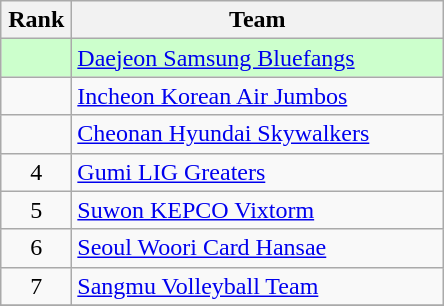<table class="wikitable" style="text-align: center;">
<tr>
<th width=40>Rank</th>
<th width=240>Team</th>
</tr>
<tr bgcolor=#ccffcc>
<td></td>
<td align=left><a href='#'>Daejeon Samsung Bluefangs</a></td>
</tr>
<tr>
<td></td>
<td align=left><a href='#'>Incheon Korean Air Jumbos</a></td>
</tr>
<tr>
<td></td>
<td align=left><a href='#'>Cheonan Hyundai Skywalkers</a></td>
</tr>
<tr>
<td>4</td>
<td align=left><a href='#'>Gumi LIG Greaters</a></td>
</tr>
<tr>
<td>5</td>
<td align=left><a href='#'>Suwon KEPCO Vixtorm</a></td>
</tr>
<tr>
<td>6</td>
<td align=left><a href='#'>Seoul Woori Card Hansae</a></td>
</tr>
<tr>
<td>7</td>
<td align=left><a href='#'>Sangmu Volleyball Team</a></td>
</tr>
<tr>
</tr>
</table>
